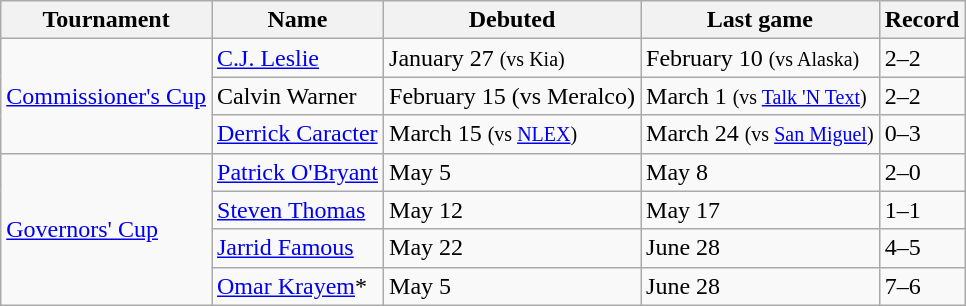<table class="wikitable">
<tr>
<th>Tournament</th>
<th>Name</th>
<th>Debuted</th>
<th>Last game</th>
<th>Record</th>
</tr>
<tr>
<td rowspan=3><a href='#'>Commissioner's Cup</a></td>
<td><a href='#'>C.J. Leslie</a></td>
<td>January 27 <small>(vs Kia)</small></td>
<td>February 10 <small>(vs Alaska)</small></td>
<td>2–2</td>
</tr>
<tr>
<td>Calvin Warner</td>
<td>February 15 (vs Meralco)</td>
<td>March 1 <small>(vs <a href='#'>Talk 'N Text</a>)</small></td>
<td>2–2</td>
</tr>
<tr>
<td><a href='#'>Derrick Caracter</a></td>
<td>March 15 <small>(vs <a href='#'>NLEX</a>)</small></td>
<td>March 24 <small>(vs <a href='#'>San Miguel</a>)</small></td>
<td>0–3</td>
</tr>
<tr>
<td rowspan=4><a href='#'>Governors' Cup</a></td>
<td><a href='#'>Patrick O'Bryant</a></td>
<td>May 5 </td>
<td>May 8 </td>
<td>2–0</td>
</tr>
<tr>
<td><a href='#'>Steven Thomas</a></td>
<td>May 12 </td>
<td>May 17 </td>
<td>1–1</td>
</tr>
<tr>
<td><a href='#'>Jarrid Famous</a></td>
<td>May 22 </td>
<td>June 28 </td>
<td>4–5</td>
</tr>
<tr>
<td> <a href='#'>Omar Krayem</a>*</td>
<td>May 5 </td>
<td>June 28 </td>
<td>7–6</td>
</tr>
</table>
